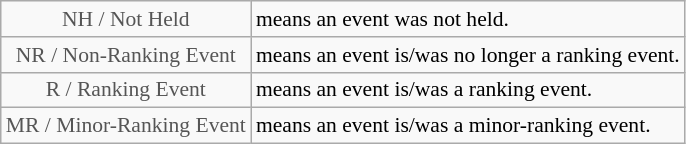<table class="wikitable" style="font-size:90%">
<tr>
<td style="text-align:center; color:#555555;" colspan="4">NH / Not Held</td>
<td>means an event was not held.</td>
</tr>
<tr>
<td style="text-align:center; color:#555555;" colspan="4">NR / Non-Ranking Event</td>
<td>means an event is/was no longer a ranking event.</td>
</tr>
<tr>
<td style="text-align:center; color:#555555;" colspan="4">R / Ranking Event</td>
<td>means an event is/was a ranking event.</td>
</tr>
<tr>
<td style="text-align:center; color:#555555;" colspan="4">MR / Minor-Ranking Event</td>
<td>means an event is/was a minor-ranking event.</td>
</tr>
</table>
